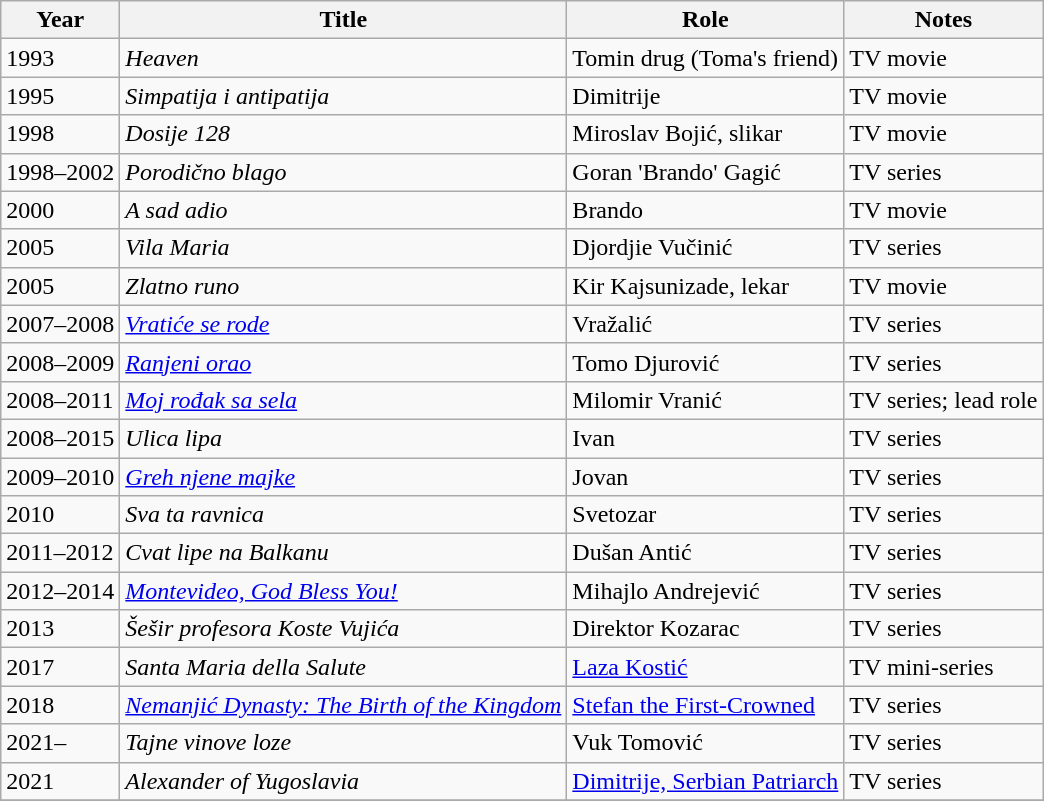<table class="wikitable sortable">
<tr>
<th>Year</th>
<th>Title</th>
<th>Role</th>
<th class="unsortable">Notes</th>
</tr>
<tr>
<td>1993</td>
<td><em>Heaven</em></td>
<td>Tomin drug (Toma's friend)</td>
<td>TV movie</td>
</tr>
<tr>
<td>1995</td>
<td><em>Simpatija i antipatija</em></td>
<td>Dimitrije</td>
<td>TV movie</td>
</tr>
<tr>
<td>1998</td>
<td><em>Dosije 128</em></td>
<td>Miroslav Bojić, slikar</td>
<td>TV movie</td>
</tr>
<tr>
<td>1998–2002</td>
<td><em>Porodično blago</em></td>
<td>Goran 'Brando' Gagić</td>
<td>TV series</td>
</tr>
<tr>
<td>2000</td>
<td><em>A sad adio</em></td>
<td>Brando</td>
<td>TV movie</td>
</tr>
<tr>
<td>2005</td>
<td><em>Vila Maria</em></td>
<td>Djordjie Vučinić</td>
<td>TV series</td>
</tr>
<tr>
<td>2005</td>
<td><em>Zlatno runo</em></td>
<td>Kir Kajsunizade, lekar</td>
<td>TV movie</td>
</tr>
<tr>
<td>2007–2008</td>
<td><em><a href='#'>Vratiće se rode</a></em></td>
<td>Vražalić</td>
<td>TV series</td>
</tr>
<tr>
<td>2008–2009</td>
<td><em><a href='#'>Ranjeni orao</a></em></td>
<td>Tomo Djurović</td>
<td>TV series</td>
</tr>
<tr>
<td>2008–2011</td>
<td><em><a href='#'>Moj rođak sa sela</a></em></td>
<td>Milomir Vranić</td>
<td>TV series; lead role</td>
</tr>
<tr>
<td>2008–2015</td>
<td><em>Ulica lipa</em></td>
<td>Ivan</td>
<td>TV series</td>
</tr>
<tr>
<td>2009–2010</td>
<td><em><a href='#'>Greh njene majke</a></em></td>
<td>Jovan</td>
<td>TV series</td>
</tr>
<tr>
<td>2010</td>
<td><em>Sva ta ravnica</em></td>
<td>Svetozar</td>
<td>TV series</td>
</tr>
<tr>
<td>2011–2012</td>
<td><em>Cvat lipe na Balkanu</em></td>
<td>Dušan Antić</td>
<td>TV series</td>
</tr>
<tr>
<td>2012–2014</td>
<td><em><a href='#'>Montevideo, God Bless You!</a></em></td>
<td>Mihajlo Andrejević</td>
<td>TV series</td>
</tr>
<tr>
<td>2013</td>
<td><em>Šešir profesora Koste Vujića</em></td>
<td>Direktor Kozarac</td>
<td>TV series</td>
</tr>
<tr>
<td>2017</td>
<td><em>Santa Maria della Salute</em></td>
<td><a href='#'>Laza Kostić</a></td>
<td>TV mini-series</td>
</tr>
<tr>
<td>2018</td>
<td><em><a href='#'>Nemanjić Dynasty: The Birth of the Kingdom</a></em></td>
<td><a href='#'>Stefan the First-Crowned</a></td>
<td>TV series</td>
</tr>
<tr>
<td>2021–</td>
<td><em>Tajne vinove loze</em></td>
<td>Vuk Tomović</td>
<td>TV series</td>
</tr>
<tr>
<td>2021</td>
<td><em>Alexander of Yugoslavia</em></td>
<td><a href='#'>Dimitrije, Serbian Patriarch</a></td>
<td>TV series</td>
</tr>
<tr>
</tr>
</table>
